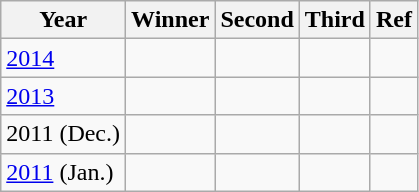<table class="wikitable">
<tr>
<th>Year</th>
<th>Winner</th>
<th>Second</th>
<th>Third</th>
<th>Ref</th>
</tr>
<tr>
<td><a href='#'>2014</a></td>
<td></td>
<td></td>
<td></td>
<td></td>
</tr>
<tr>
<td><a href='#'>2013</a></td>
<td></td>
<td></td>
<td></td>
<td></td>
</tr>
<tr>
<td>2011 (Dec.)</td>
<td></td>
<td></td>
<td></td>
<td></td>
</tr>
<tr>
<td><a href='#'>2011</a> (Jan.)</td>
<td></td>
<td></td>
<td></td>
<td></td>
</tr>
</table>
